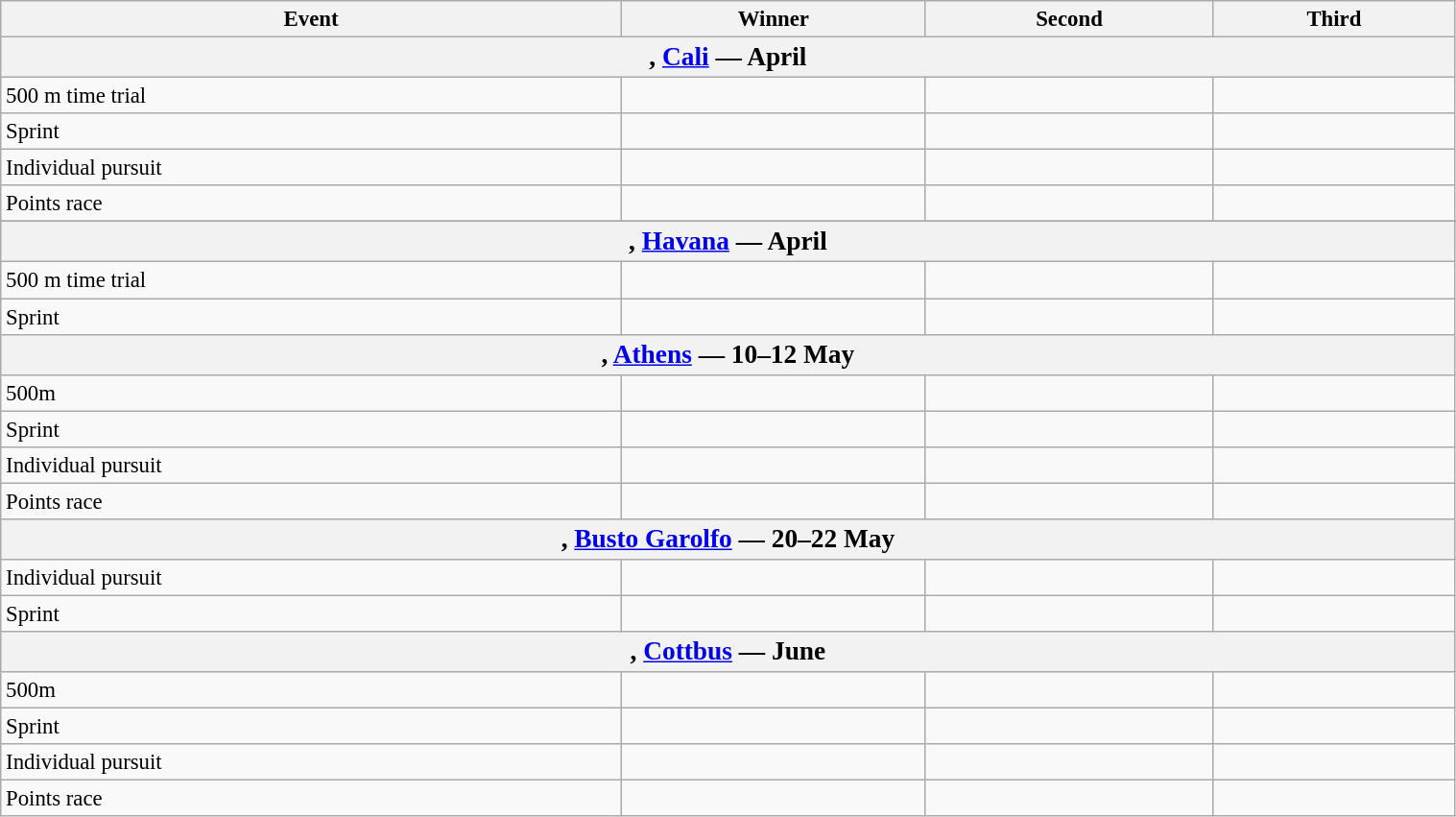<table class=wikitable style="font-size:95%" width="80%">
<tr>
<th>Event</th>
<th>Winner</th>
<th>Second</th>
<th>Third</th>
</tr>
<tr>
<th colspan=4><big>, <a href='#'>Cali</a> — April</big></th>
</tr>
<tr>
<td>500 m time trial</td>
<td></td>
<td></td>
<td></td>
</tr>
<tr>
<td>Sprint</td>
<td></td>
<td></td>
<td></td>
</tr>
<tr>
<td>Individual pursuit</td>
<td></td>
<td></td>
<td></td>
</tr>
<tr>
<td>Points race</td>
<td></td>
<td></td>
<td></td>
</tr>
<tr>
</tr>
<tr>
<th colspan=4><big>, <a href='#'>Havana</a> — April</big></th>
</tr>
<tr>
<td>500 m time trial</td>
<td></td>
<td></td>
<td></td>
</tr>
<tr>
<td>Sprint</td>
<td></td>
<td></td>
<td></td>
</tr>
<tr>
<th colspan=4><big>, <a href='#'>Athens</a> — 10–12 May</big></th>
</tr>
<tr>
<td>500m</td>
<td></td>
<td></td>
<td></td>
</tr>
<tr>
<td>Sprint</td>
<td></td>
<td></td>
<td></td>
</tr>
<tr>
<td>Individual pursuit</td>
<td></td>
<td></td>
<td></td>
</tr>
<tr>
<td>Points race</td>
<td></td>
<td></td>
<td></td>
</tr>
<tr>
<th colspan=4><big>, <a href='#'>Busto Garolfo</a> — 20–22 May</big></th>
</tr>
<tr>
<td>Individual pursuit</td>
<td></td>
<td></td>
<td></td>
</tr>
<tr>
<td>Sprint</td>
<td></td>
<td></td>
<td></td>
</tr>
<tr>
<th colspan=4><big>, <a href='#'>Cottbus</a> — June</big></th>
</tr>
<tr>
<td>500m</td>
<td></td>
<td></td>
<td></td>
</tr>
<tr>
<td>Sprint</td>
<td></td>
<td></td>
<td></td>
</tr>
<tr>
<td>Individual pursuit</td>
<td></td>
<td></td>
<td></td>
</tr>
<tr>
<td>Points race</td>
<td></td>
<td></td>
<td></td>
</tr>
</table>
